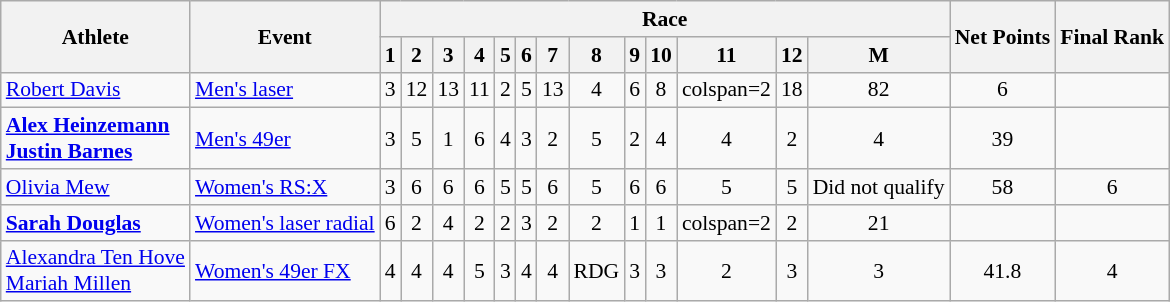<table class="wikitable" style="font-size:90%">
<tr>
<th rowspan=2>Athlete</th>
<th rowspan=2>Event</th>
<th colspan=13>Race</th>
<th rowspan=2>Net Points</th>
<th rowspan=2>Final Rank</th>
</tr>
<tr>
<th>1</th>
<th>2</th>
<th>3</th>
<th>4</th>
<th>5</th>
<th>6</th>
<th>7</th>
<th>8</th>
<th>9</th>
<th>10</th>
<th>11</th>
<th>12</th>
<th>M</th>
</tr>
<tr align=center>
<td align=left><a href='#'>Robert Davis</a></td>
<td align=left><a href='#'>Men's laser</a></td>
<td>3</td>
<td>12</td>
<td>13</td>
<td>11</td>
<td>2</td>
<td>5</td>
<td>13</td>
<td>4</td>
<td>6</td>
<td>8</td>
<td>colspan=2 </td>
<td>18</td>
<td>82</td>
<td>6</td>
</tr>
<tr align=center>
<td align=left><strong><a href='#'>Alex Heinzemann</a><br><a href='#'>Justin Barnes</a></strong></td>
<td align=left><a href='#'>Men's 49er</a></td>
<td>3</td>
<td>5</td>
<td>1</td>
<td>6</td>
<td>4</td>
<td>3</td>
<td>2</td>
<td>5</td>
<td>2</td>
<td>4</td>
<td>4</td>
<td>2</td>
<td>4</td>
<td>39</td>
<td></td>
</tr>
<tr align=center>
<td align=left><a href='#'>Olivia Mew</a></td>
<td align=left><a href='#'>Women's RS:X</a></td>
<td>3</td>
<td>6</td>
<td>6</td>
<td>6</td>
<td>5</td>
<td>5</td>
<td>6</td>
<td>5</td>
<td>6</td>
<td>6</td>
<td>5</td>
<td>5</td>
<td>Did not qualify</td>
<td>58</td>
<td>6</td>
</tr>
<tr align=center>
<td align=left><strong><a href='#'>Sarah Douglas</a></strong></td>
<td align=left><a href='#'>Women's laser radial</a></td>
<td>6</td>
<td>2</td>
<td>4</td>
<td>2</td>
<td>2</td>
<td>3</td>
<td>2</td>
<td>2</td>
<td>1</td>
<td>1</td>
<td>colspan=2 </td>
<td>2</td>
<td>21</td>
<td></td>
</tr>
<tr align=center>
<td align=left><a href='#'>Alexandra Ten Hove</a><br><a href='#'>Mariah Millen</a></td>
<td align=left><a href='#'>Women's 49er FX</a></td>
<td>4</td>
<td>4</td>
<td>4</td>
<td>5</td>
<td>3</td>
<td>4</td>
<td>4</td>
<td>RDG</td>
<td>3</td>
<td>3</td>
<td>2</td>
<td>3</td>
<td>3</td>
<td>41.8</td>
<td>4</td>
</tr>
</table>
